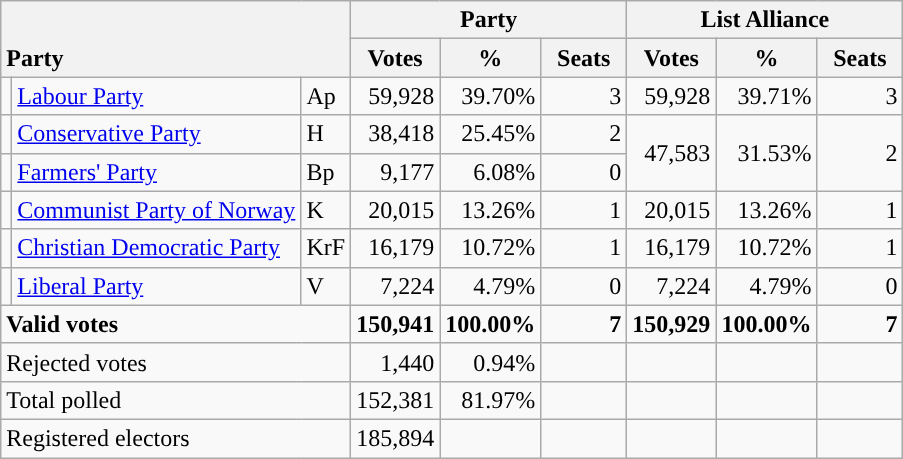<table class="wikitable" border="1" style="text-align:right;">
<tr>
<th style="text-align:left;" valign=bottom rowspan=2 colspan=3>Party</th>
<th colspan=3>Party</th>
<th colspan=3>List Alliance</th>
</tr>
<tr>
<th align=center valign=bottom width="50">Votes</th>
<th align=center valign=bottom width="50">%</th>
<th align=center valign=bottom width="50">Seats</th>
<th align=center valign=bottom width="50">Votes</th>
<th align=center valign=bottom width="50">%</th>
<th align=center valign=bottom width="50">Seats</th>
</tr>
<tr>
<td style="color:inherit;background:"></td>
<td align=left><a href='#'>Labour Party</a></td>
<td align=left>Ap</td>
<td>59,928</td>
<td>39.70%</td>
<td>3</td>
<td>59,928</td>
<td>39.71%</td>
<td>3</td>
</tr>
<tr>
<td style="color:inherit;background:"></td>
<td align=left><a href='#'>Conservative Party</a></td>
<td align=left>H</td>
<td>38,418</td>
<td>25.45%</td>
<td>2</td>
<td rowspan=2>47,583</td>
<td rowspan=2>31.53%</td>
<td rowspan=2>2</td>
</tr>
<tr>
<td style="color:inherit;background:"></td>
<td align=left><a href='#'>Farmers' Party</a></td>
<td align=left>Bp</td>
<td>9,177</td>
<td>6.08%</td>
<td>0</td>
</tr>
<tr>
<td style="color:inherit;background:"></td>
<td align=left><a href='#'>Communist Party of Norway</a></td>
<td align=left>K</td>
<td>20,015</td>
<td>13.26%</td>
<td>1</td>
<td>20,015</td>
<td>13.26%</td>
<td>1</td>
</tr>
<tr>
<td style="color:inherit;background:"></td>
<td align=left><a href='#'>Christian Democratic Party</a></td>
<td align=left>KrF</td>
<td>16,179</td>
<td>10.72%</td>
<td>1</td>
<td>16,179</td>
<td>10.72%</td>
<td>1</td>
</tr>
<tr>
<td style="color:inherit;background:"></td>
<td align=left><a href='#'>Liberal Party</a></td>
<td align=left>V</td>
<td>7,224</td>
<td>4.79%</td>
<td>0</td>
<td>7,224</td>
<td>4.79%</td>
<td>0</td>
</tr>
<tr style="font-weight:bold">
<td align=left colspan=3>Valid votes</td>
<td>150,941</td>
<td>100.00%</td>
<td>7</td>
<td>150,929</td>
<td>100.00%</td>
<td>7</td>
</tr>
<tr>
<td align=left colspan=3>Rejected votes</td>
<td>1,440</td>
<td>0.94%</td>
<td></td>
<td></td>
<td></td>
<td></td>
</tr>
<tr>
<td align=left colspan=3>Total polled</td>
<td>152,381</td>
<td>81.97%</td>
<td></td>
<td></td>
<td></td>
<td></td>
</tr>
<tr>
<td align=left colspan=3>Registered electors</td>
<td>185,894</td>
<td></td>
<td></td>
<td></td>
<td></td>
<td></td>
</tr>
</table>
